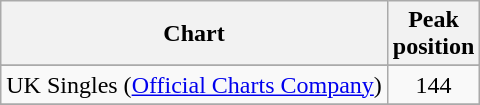<table class="wikitable sortable">
<tr>
<th>Chart</th>
<th>Peak<br>position</th>
</tr>
<tr>
</tr>
<tr>
<td>UK Singles (<a href='#'>Official Charts Company</a>)</td>
<td style="text-align:center;">144</td>
</tr>
<tr>
</tr>
</table>
